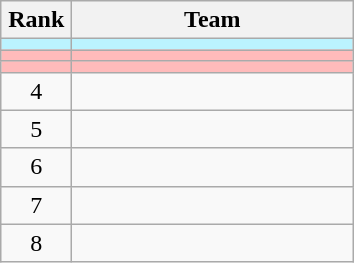<table class="wikitable">
<tr>
<th style="width: 40px;">Rank</th>
<th style="width: 180px;">Team</th>
</tr>
<tr style="background: #BBF3FF;">
<td style="text-align: center;"></td>
<td></td>
</tr>
<tr style="background: #FFBBBB;">
<td style="text-align: center;"></td>
<td></td>
</tr>
<tr style="background: #FFBBBB;">
<td style="text-align: center;"></td>
<td></td>
</tr>
<tr>
<td style="text-align: center;">4</td>
<td></td>
</tr>
<tr>
<td style="text-align: center;">5</td>
<td></td>
</tr>
<tr>
<td style="text-align: center;">6</td>
<td></td>
</tr>
<tr>
<td style="text-align: center;">7</td>
<td></td>
</tr>
<tr>
<td style="text-align: center;">8</td>
<td></td>
</tr>
</table>
